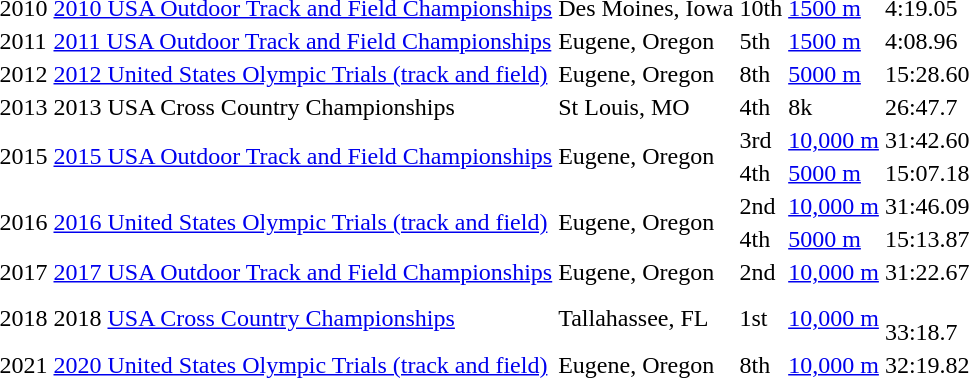<table>
<tr>
<td>2010</td>
<td><a href='#'>2010 USA Outdoor Track and Field Championships</a></td>
<td>Des Moines, Iowa</td>
<td>10th</td>
<td><a href='#'>1500 m</a></td>
<td>4:19.05</td>
</tr>
<tr>
<td>2011</td>
<td><a href='#'>2011 USA Outdoor Track and Field Championships</a></td>
<td>Eugene, Oregon</td>
<td>5th</td>
<td><a href='#'>1500 m</a></td>
<td>4:08.96</td>
</tr>
<tr>
<td>2012</td>
<td><a href='#'>2012 United States Olympic Trials (track and field)</a></td>
<td>Eugene, Oregon</td>
<td>8th</td>
<td><a href='#'>5000 m</a></td>
<td>15:28.60</td>
</tr>
<tr>
<td>2013</td>
<td>2013 USA Cross Country Championships</td>
<td>St Louis, MO</td>
<td>4th</td>
<td>8k</td>
<td>26:47.7</td>
</tr>
<tr>
<td rowspan=2>2015</td>
<td rowspan=2><a href='#'>2015 USA Outdoor Track and Field Championships</a></td>
<td rowspan=2>Eugene, Oregon</td>
<td>3rd</td>
<td><a href='#'>10,000 m</a></td>
<td>31:42.60</td>
</tr>
<tr>
<td>4th</td>
<td><a href='#'>5000 m</a></td>
<td>15:07.18</td>
</tr>
<tr>
<td rowspan=2>2016</td>
<td rowspan=2><a href='#'>2016 United States Olympic Trials (track and field)</a></td>
<td rowspan=2>Eugene, Oregon</td>
<td>2nd</td>
<td><a href='#'>10,000 m</a></td>
<td>31:46.09</td>
</tr>
<tr>
<td>4th</td>
<td><a href='#'>5000 m</a></td>
<td>15:13.87</td>
</tr>
<tr>
<td>2017</td>
<td><a href='#'>2017 USA Outdoor Track and Field Championships</a></td>
<td>Eugene, Oregon</td>
<td>2nd</td>
<td><a href='#'>10,000 m</a></td>
<td>31:22.67</td>
</tr>
<tr>
<td>2018</td>
<td>2018 <a href='#'>USA Cross Country Championships</a></td>
<td>Tallahassee, FL</td>
<td>1st</td>
<td><a href='#'>10,000 m</a></td>
<td><br>33:18.7</td>
</tr>
<tr>
<td>2021</td>
<td><a href='#'>2020 United States Olympic Trials (track and field)</a></td>
<td>Eugene, Oregon</td>
<td>8th</td>
<td><a href='#'>10,000 m</a></td>
<td>32:19.82</td>
</tr>
</table>
